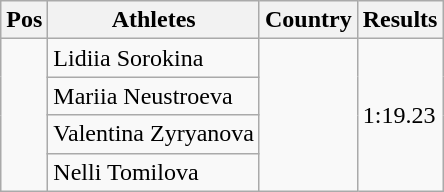<table class="wikitable">
<tr>
<th>Pos</th>
<th>Athletes</th>
<th>Country</th>
<th>Results</th>
</tr>
<tr>
<td rowspan="4"></td>
<td>Lidiia Sorokina</td>
<td rowspan="4"></td>
<td rowspan="4">1:19.23</td>
</tr>
<tr>
<td>Mariia Neustroeva</td>
</tr>
<tr>
<td>Valentina Zyryanova</td>
</tr>
<tr>
<td>Nelli Tomilova</td>
</tr>
</table>
